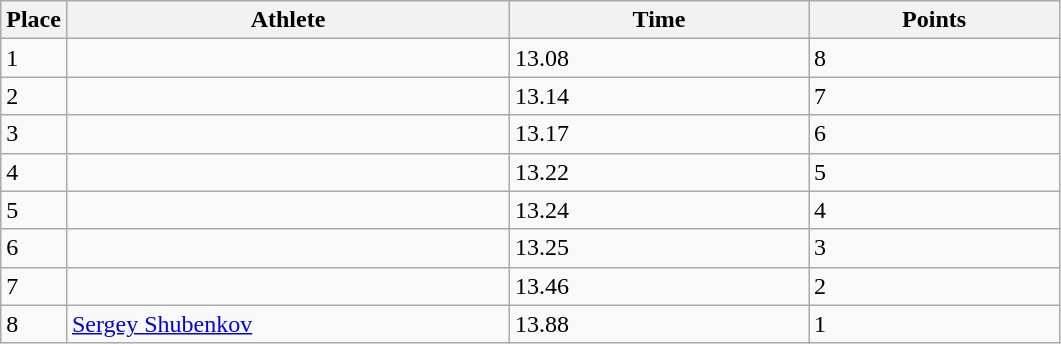<table class=wikitable>
<tr>
<th>Place</th>
<th style="width:18em">Athlete</th>
<th style="width:12em">Time</th>
<th style="width:10em">Points</th>
</tr>
<tr>
<td>1</td>
<td></td>
<td>13.08</td>
<td>8</td>
</tr>
<tr>
<td>2</td>
<td></td>
<td>13.14</td>
<td>7</td>
</tr>
<tr>
<td>3</td>
<td></td>
<td>13.17 </td>
<td>6</td>
</tr>
<tr>
<td>4</td>
<td></td>
<td>13.22</td>
<td>5</td>
</tr>
<tr>
<td>5</td>
<td></td>
<td>13.24</td>
<td>4</td>
</tr>
<tr>
<td>6</td>
<td></td>
<td>13.25</td>
<td>3</td>
</tr>
<tr>
<td>7</td>
<td></td>
<td>13.46</td>
<td>2</td>
</tr>
<tr>
<td>8</td>
<td align=left> <a href='#'>Sergey Shubenkov</a></td>
<td>13.88</td>
<td>1</td>
</tr>
</table>
